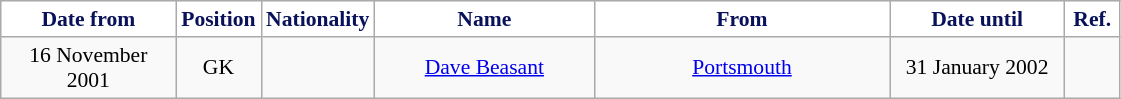<table class="wikitable" style="text-align:center; font-size:90%; ">
<tr>
<th style="background:#FFFFFF; color:#081159; width:110px;">Date from</th>
<th style="background:#FFFFFF; color:#081159; width:50px;">Position</th>
<th style="background:#FFFFFF; color:#081159; width:50px;">Nationality</th>
<th style="background:#FFFFFF; color:#081159; width:140px;">Name</th>
<th style="background:#FFFFFF; color:#081159; width:190px;">From</th>
<th style="background:#FFFFFF; color:#081159; width:110px;">Date until</th>
<th style="background:#FFFFFF; color:#081159; width:30px;">Ref.</th>
</tr>
<tr>
<td>16 November 2001</td>
<td>GK</td>
<td></td>
<td><a href='#'>Dave Beasant</a></td>
<td> <a href='#'>Portsmouth</a></td>
<td>31 January 2002</td>
<td></td>
</tr>
</table>
